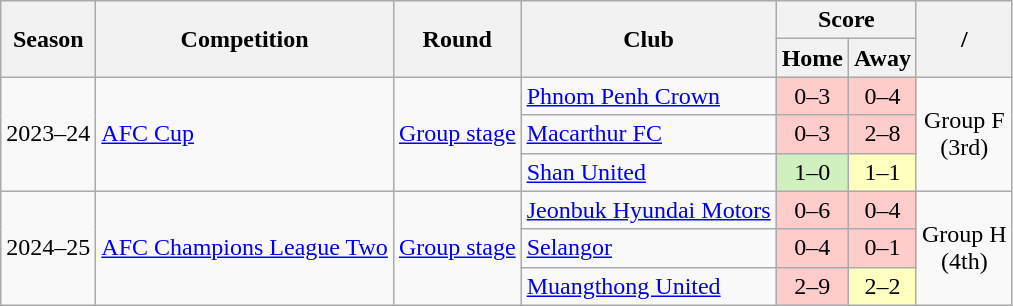<table class="wikitable">
<tr>
<th rowspan=2>Season</th>
<th rowspan=2>Competition</th>
<th rowspan=2>Round</th>
<th rowspan=2>Club</th>
<th colspan="2">Score</th>
<th rowspan=2> / </th>
</tr>
<tr>
<th>Home</th>
<th>Away</th>
</tr>
<tr>
<td rowspan=3 style="text-align:center;">2023–24</td>
<td rowspan="3"><a href='#'>AFC Cup</a></td>
<td rowspan="3"><a href='#'>Group stage</a></td>
<td> <a href='#'>Phnom Penh Crown</a></td>
<td bgcolor=#FFCCCC style="text-align:center;">0–3</td>
<td bgcolor=#FFCCCC style="text-align:center;">0–4</td>
<td rowspan=3; style="text-align:center;">Group F<br>(3rd)</td>
</tr>
<tr>
<td> <a href='#'>Macarthur FC</a></td>
<td bgcolor=#FFCCCC style="text-align:center;">0–3</td>
<td bgcolor=#FFCCCC style="text-align:center;">2–8</td>
</tr>
<tr>
<td> <a href='#'>Shan United</a></td>
<td bgcolor=#D0F0C0 style="text-align:center;">1–0</td>
<td bgcolor=#FFFFBF style="text-align:center;">1–1</td>
</tr>
<tr>
<td rowspan=3 style="text-align:center;">2024–25</td>
<td rowspan="3"><a href='#'>AFC Champions League Two</a></td>
<td rowspan="3"><a href='#'>Group stage</a></td>
<td> <a href='#'>Jeonbuk Hyundai Motors</a></td>
<td bgcolor=#FFCCCC style="text-align:center;">0–6</td>
<td bgcolor=#FFCCCC style="text-align:center;">0–4</td>
<td rowspan="3" style="text-align:center;">Group H<br>(4th)</td>
</tr>
<tr>
<td> <a href='#'>Selangor</a></td>
<td bgcolor=#FFCCCC style="text-align:center;">0–4</td>
<td bgcolor=#FFCCCC style="text-align:center;">0–1</td>
</tr>
<tr>
<td> <a href='#'>Muangthong United</a></td>
<td bgcolor=#FFCCCC style="text-align:center;">2–9</td>
<td bgcolor=#FFFFBF style="text-align:center;">2–2</td>
</tr>
</table>
